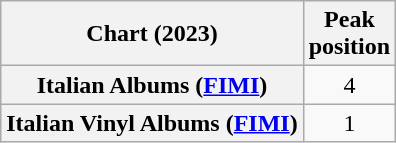<table class="wikitable sortable plainrowheaders" style="text-align:center">
<tr>
<th scope="col">Chart (2023)</th>
<th scope="col">Peak<br>position</th>
</tr>
<tr>
<th scope="row">Italian Albums (<a href='#'>FIMI</a>)</th>
<td>4</td>
</tr>
<tr>
<th scope="row">Italian Vinyl Albums (<a href='#'>FIMI</a>)</th>
<td>1</td>
</tr>
</table>
